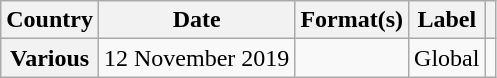<table class="wikitable plainrowheaders">
<tr>
<th scope="col">Country</th>
<th scope="col">Date</th>
<th scope="col">Format(s)</th>
<th scope="col">Label</th>
<th scope="col"></th>
</tr>
<tr>
<th scope="row">Various</th>
<td>12 November 2019</td>
<td></td>
<td>Global</td>
<td></td>
</tr>
</table>
